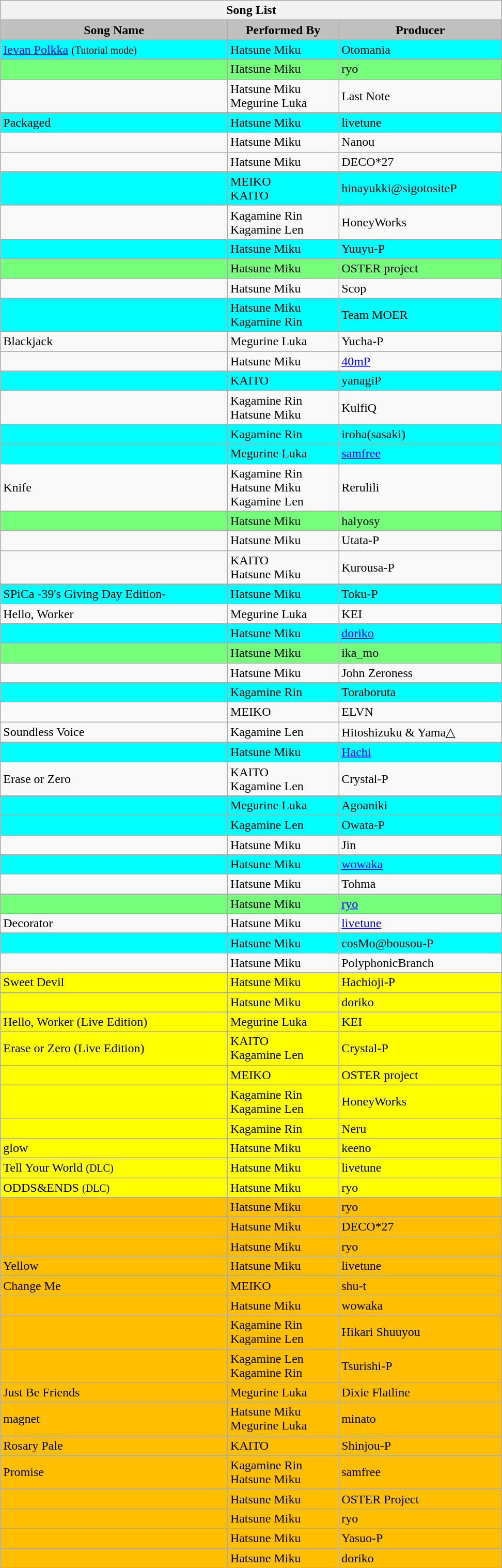<table class="wikitable">
<tr>
<th colspan="3" style="width: 40em">Song List</th>
</tr>
<tr>
<th style="background:silver;">Song Name</th>
<th style="background:silver;">Performed By</th>
<th style="background:silver;">Producer</th>
</tr>
<tr bgcolor="00FFFF">
<td><a href='#'>Ievan Polkka</a> <small>(Tutorial mode)</small></td>
<td>Hatsune Miku</td>
<td>Otomania</td>
</tr>
<tr>
</tr>
<tr bgcolor="76FF7A">
<td></td>
<td>Hatsune Miku</td>
<td>ryo</td>
</tr>
<tr>
<td></td>
<td>Hatsune Miku<br>Megurine Luka</td>
<td>Last Note</td>
</tr>
<tr>
</tr>
<tr bgcolor="00FFFF">
<td>Packaged</td>
<td>Hatsune Miku</td>
<td>livetune</td>
</tr>
<tr>
<td></td>
<td>Hatsune Miku</td>
<td>Nanou</td>
</tr>
<tr>
<td></td>
<td>Hatsune Miku</td>
<td>DECO*27</td>
</tr>
<tr>
</tr>
<tr bgcolor="00FFFF">
<td></td>
<td>MEIKO<br>KAITO</td>
<td>hinayukki@sigotositeP</td>
</tr>
<tr>
<td></td>
<td>Kagamine Rin<br>Kagamine Len</td>
<td>HoneyWorks</td>
</tr>
<tr>
</tr>
<tr bgcolor="00FFFF">
<td></td>
<td>Hatsune Miku</td>
<td>Yuuyu-P</td>
</tr>
<tr>
</tr>
<tr bgcolor="76FF7A">
<td></td>
<td>Hatsune Miku</td>
<td>OSTER project</td>
</tr>
<tr>
<td></td>
<td>Hatsune Miku</td>
<td>Scop</td>
</tr>
<tr>
</tr>
<tr bgcolor="00FFFF">
<td></td>
<td>Hatsune Miku<br>Kagamine Rin</td>
<td>Team MOER</td>
</tr>
<tr>
<td>Blackjack</td>
<td>Megurine Luka</td>
<td>Yucha-P</td>
</tr>
<tr>
<td></td>
<td>Hatsune Miku</td>
<td><a href='#'>40mP</a></td>
</tr>
<tr>
</tr>
<tr bgcolor="00FFFF">
<td></td>
<td>KAITO</td>
<td>yanagiP</td>
</tr>
<tr>
<td></td>
<td>Kagamine Rin<br>Hatsune Miku</td>
<td>KulfiQ</td>
</tr>
<tr>
</tr>
<tr bgcolor="00FFFF">
<td></td>
<td>Kagamine Rin</td>
<td>iroha(sasaki)</td>
</tr>
<tr>
</tr>
<tr bgcolor="00FFFF">
<td></td>
<td>Megurine Luka</td>
<td><a href='#'>samfree</a></td>
</tr>
<tr>
<td>Knife</td>
<td>Kagamine Rin<br>Hatsune Miku<br>Kagamine Len</td>
<td>Rerulili</td>
</tr>
<tr>
</tr>
<tr bgcolor="76FF7A">
<td></td>
<td>Hatsune Miku</td>
<td>halyosy</td>
</tr>
<tr>
<td></td>
<td>Hatsune Miku</td>
<td>Utata-P</td>
</tr>
<tr>
<td></td>
<td>KAITO<br>Hatsune Miku</td>
<td>Kurousa-P</td>
</tr>
<tr>
</tr>
<tr bgcolor="00FFFF">
<td>SPiCa -39's Giving Day Edition-</td>
<td>Hatsune Miku</td>
<td>Toku-P</td>
</tr>
<tr>
<td>Hello, Worker</td>
<td>Megurine Luka</td>
<td>KEI</td>
</tr>
<tr>
</tr>
<tr bgcolor="00FFFF">
<td></td>
<td>Hatsune Miku</td>
<td><a href='#'>doriko</a></td>
</tr>
<tr>
</tr>
<tr bgcolor="76FF7A">
<td></td>
<td>Hatsune Miku</td>
<td>ika_mo</td>
</tr>
<tr>
<td></td>
<td>Hatsune Miku</td>
<td>John Zeroness</td>
</tr>
<tr>
</tr>
<tr bgcolor="00FFFF">
<td></td>
<td>Kagamine Rin</td>
<td>Toraboruta</td>
</tr>
<tr>
<td></td>
<td>MEIKO</td>
<td>ELVN</td>
</tr>
<tr>
<td>Soundless Voice</td>
<td>Kagamine Len</td>
<td>Hitoshizuku & Yama△</td>
</tr>
<tr>
</tr>
<tr bgcolor="00FFFF">
<td></td>
<td>Hatsune Miku</td>
<td><a href='#'>Hachi</a></td>
</tr>
<tr>
<td>Erase or Zero</td>
<td>KAITO<br>Kagamine Len</td>
<td>Crystal-P</td>
</tr>
<tr>
</tr>
<tr bgcolor="00FFFF">
<td></td>
<td>Megurine Luka</td>
<td>Agoaniki</td>
</tr>
<tr>
</tr>
<tr bgcolor="00FFFF">
<td></td>
<td>Kagamine Len</td>
<td>Owata-P</td>
</tr>
<tr>
<td></td>
<td>Hatsune Miku</td>
<td>Jin</td>
</tr>
<tr>
</tr>
<tr bgcolor="00FFFF">
<td></td>
<td>Hatsune Miku</td>
<td><a href='#'>wowaka</a></td>
</tr>
<tr>
<td></td>
<td>Hatsune Miku</td>
<td>Tohma</td>
</tr>
<tr>
</tr>
<tr bgcolor="76FF7A">
<td></td>
<td>Hatsune Miku</td>
<td><a href='#'>ryo</a></td>
</tr>
<tr>
<td>Decorator</td>
<td>Hatsune Miku</td>
<td><a href='#'>livetune</a></td>
</tr>
<tr>
</tr>
<tr bgcolor="00FFFF">
<td></td>
<td>Hatsune Miku</td>
<td>cosMo@bousou-P</td>
</tr>
<tr>
<td></td>
<td>Hatsune Miku</td>
<td>PolyphonicBranch</td>
</tr>
<tr>
</tr>
<tr bgcolor="yellow">
<td>Sweet Devil</td>
<td>Hatsune Miku</td>
<td>Hachioji-P</td>
</tr>
<tr bgcolor="yellow">
<td></td>
<td>Hatsune Miku</td>
<td>doriko</td>
</tr>
<tr bgcolor="yellow">
<td>Hello, Worker (Live Edition)</td>
<td>Megurine Luka</td>
<td>KEI</td>
</tr>
<tr bgcolor="yellow">
<td>Erase or Zero (Live Edition)</td>
<td>KAITO<br>Kagamine Len</td>
<td>Crystal-P</td>
</tr>
<tr bgcolor="yellow">
<td></td>
<td>MEIKO</td>
<td>OSTER project</td>
</tr>
<tr bgcolor="yellow">
<td></td>
<td>Kagamine Rin<br>Kagamine Len</td>
<td>HoneyWorks</td>
</tr>
<tr bgcolor="yellow">
<td></td>
<td>Kagamine Rin</td>
<td>Neru</td>
</tr>
<tr bgcolor="yellow">
<td>glow</td>
<td>Hatsune Miku</td>
<td>keeno</td>
</tr>
<tr bgcolor="yellow">
<td>Tell Your World <small>(DLC)</small></td>
<td>Hatsune Miku</td>
<td>livetune</td>
</tr>
<tr bgcolor="yellow">
<td>ODDS&ENDS <small>(DLC)</small></td>
<td>Hatsune Miku</td>
<td>ryo</td>
</tr>
<tr bgcolor="FFBF00">
<td></td>
<td>Hatsune Miku</td>
<td>ryo</td>
</tr>
<tr bgcolor="FFBF00">
<td></td>
<td>Hatsune Miku</td>
<td>DECO*27</td>
</tr>
<tr bgcolor="FFBF00">
<td></td>
<td>Hatsune Miku</td>
<td>ryo</td>
</tr>
<tr bgcolor="FFBF00">
<td>Yellow</td>
<td>Hatsune Miku</td>
<td>livetune</td>
</tr>
<tr bgcolor="FFBF00">
<td>Change Me</td>
<td>MEIKO</td>
<td>shu-t</td>
</tr>
<tr bgcolor="FFBF00">
<td></td>
<td>Hatsune Miku</td>
<td>wowaka</td>
</tr>
<tr bgcolor="FFBF00">
<td></td>
<td>Kagamine Rin<br>Kagamine Len</td>
<td>Hikari Shuuyou</td>
</tr>
<tr bgcolor="FFBF00">
<td></td>
<td>Kagamine Len<br>Kagamine Rin</td>
<td>Tsurishi-P</td>
</tr>
<tr bgcolor="FFBF00">
<td>Just Be Friends</td>
<td>Megurine Luka</td>
<td>Dixie Flatline</td>
</tr>
<tr bgcolor="FFBF00">
<td>magnet</td>
<td>Hatsune Miku<br>Megurine Luka</td>
<td>minato</td>
</tr>
<tr bgcolor="FFBF00">
<td>Rosary Pale</td>
<td>KAITO</td>
<td>Shinjou-P</td>
</tr>
<tr bgcolor="FFBF00">
<td>Promise</td>
<td>Kagamine Rin<br>Hatsune Miku</td>
<td>samfree</td>
</tr>
<tr bgcolor="FFBF00">
<td></td>
<td>Hatsune Miku</td>
<td>OSTER Project</td>
</tr>
<tr bgcolor="FFBF00">
<td></td>
<td>Hatsune Miku</td>
<td>ryo</td>
</tr>
<tr bgcolor="FFBF00">
<td></td>
<td>Hatsune Miku</td>
<td>Yasuo-P</td>
</tr>
<tr bgcolor="FFBF00">
<td></td>
<td>Hatsune Miku</td>
<td>doriko</td>
</tr>
</table>
